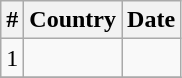<table class="wikitable sortable">
<tr>
<th>#</th>
<th>Country</th>
<th>Date</th>
</tr>
<tr>
<td>1</td>
<td></td>
<td></td>
</tr>
<tr>
</tr>
</table>
